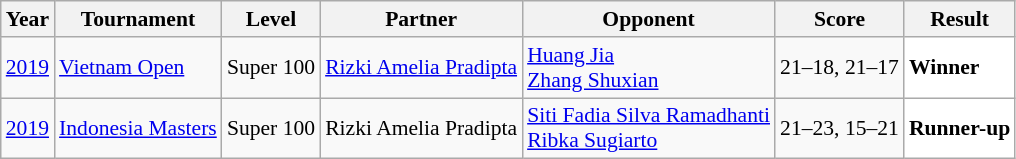<table class="sortable wikitable" style="font-size: 90%">
<tr>
<th>Year</th>
<th>Tournament</th>
<th>Level</th>
<th>Partner</th>
<th>Opponent</th>
<th>Score</th>
<th>Result</th>
</tr>
<tr>
<td align="center"><a href='#'>2019</a></td>
<td align="left"><a href='#'>Vietnam Open</a></td>
<td align="left">Super 100</td>
<td align="left"> <a href='#'>Rizki Amelia Pradipta</a></td>
<td align="left"> <a href='#'>Huang Jia</a> <br>  <a href='#'>Zhang Shuxian</a></td>
<td align="left">21–18, 21–17</td>
<td style="text-align:left; background:white"> <strong>Winner</strong></td>
</tr>
<tr>
<td align="center"><a href='#'>2019</a></td>
<td align="left"><a href='#'>Indonesia Masters</a></td>
<td align="left">Super 100</td>
<td align="left"> Rizki Amelia Pradipta</td>
<td align="left"> <a href='#'>Siti Fadia Silva Ramadhanti</a> <br>  <a href='#'>Ribka Sugiarto</a></td>
<td align="left">21–23, 15–21</td>
<td style="text-align:left; background:white"> <strong>Runner-up</strong></td>
</tr>
</table>
